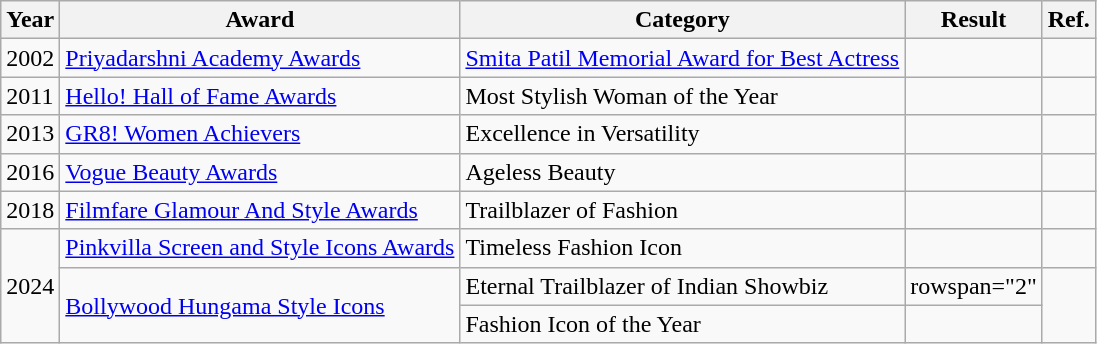<table class="wikitable">
<tr>
<th>Year</th>
<th>Award</th>
<th>Category</th>
<th>Result</th>
<th>Ref.</th>
</tr>
<tr>
<td>2002</td>
<td><a href='#'>Priyadarshni Academy Awards</a></td>
<td><a href='#'>Smita Patil Memorial Award for Best Actress</a></td>
<td></td>
<td></td>
</tr>
<tr>
<td>2011</td>
<td><a href='#'>Hello! Hall of Fame Awards</a></td>
<td>Most Stylish Woman of the Year</td>
<td></td>
<td></td>
</tr>
<tr>
<td>2013</td>
<td><a href='#'>GR8! Women Achievers</a></td>
<td>Excellence in Versatility</td>
<td></td>
<td></td>
</tr>
<tr>
<td>2016</td>
<td><a href='#'>Vogue Beauty Awards</a></td>
<td>Ageless Beauty</td>
<td></td>
<td></td>
</tr>
<tr>
<td>2018</td>
<td><a href='#'>Filmfare Glamour And Style Awards</a></td>
<td>Trailblazer of Fashion</td>
<td></td>
<td></td>
</tr>
<tr>
<td rowspan="3">2024</td>
<td><a href='#'>Pinkvilla Screen and Style Icons Awards</a></td>
<td>Timeless Fashion Icon</td>
<td></td>
<td></td>
</tr>
<tr>
<td rowspan="2"><a href='#'>Bollywood Hungama Style Icons</a></td>
<td>Eternal Trailblazer of Indian Showbiz</td>
<td>rowspan="2" </td>
<td rowspan="2"></td>
</tr>
<tr>
<td>Fashion Icon of the Year</td>
</tr>
</table>
